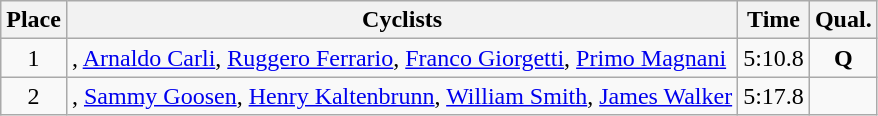<table class=wikitable style="text-align:center">
<tr>
<th>Place</th>
<th>Cyclists</th>
<th>Time</th>
<th>Qual.</th>
</tr>
<tr>
<td>1</td>
<td align=left>, <a href='#'>Arnaldo Carli</a>, <a href='#'>Ruggero Ferrario</a>, <a href='#'>Franco Giorgetti</a>, <a href='#'>Primo Magnani</a></td>
<td>5:10.8</td>
<td><strong>Q</strong></td>
</tr>
<tr>
<td>2</td>
<td align=left>, <a href='#'>Sammy Goosen</a>, <a href='#'>Henry Kaltenbrunn</a>, <a href='#'>William Smith</a>, <a href='#'>James Walker</a></td>
<td>5:17.8</td>
<td></td>
</tr>
</table>
